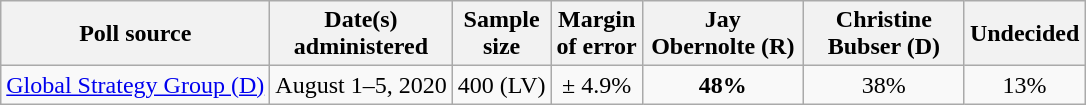<table class="wikitable" style="text-align:center;">
<tr>
<th>Poll source</th>
<th>Date(s)<br>administered</th>
<th>Sample<br>size</th>
<th>Margin<br>of error</th>
<th style="width:100px;">Jay<br>Obernolte (R)</th>
<th style="width:100px;">Christine<br>Bubser (D)</th>
<th>Undecided</th>
</tr>
<tr>
<td style="text-align:left;"><a href='#'>Global Strategy Group (D)</a></td>
<td>August 1–5, 2020</td>
<td>400 (LV)</td>
<td>± 4.9%</td>
<td><strong>48%</strong></td>
<td>38%</td>
<td>13%</td>
</tr>
</table>
